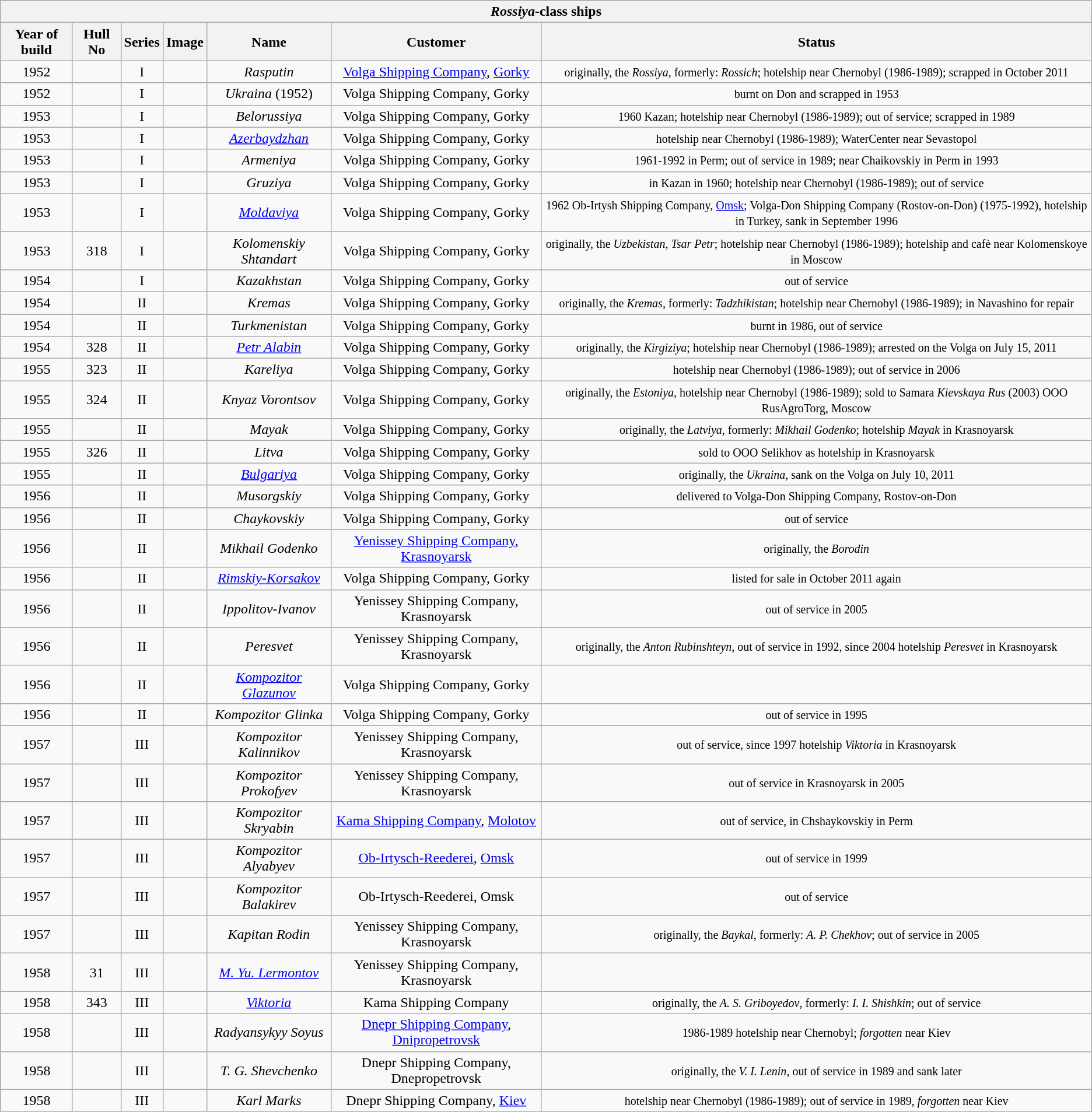<table class="wikitable" style="text-align:center">
<tr>
<th colspan="7" style="text-align:center"><em>Rossiya</em>-class ships</th>
</tr>
<tr>
<th>Year of build</th>
<th>Hull No</th>
<th>Series</th>
<th>Image</th>
<th>Name</th>
<th>Customer</th>
<th>Status</th>
</tr>
<tr>
<td>1952</td>
<td></td>
<td>I</td>
<td></td>
<td><em>Rasputin</em></td>
<td><a href='#'>Volga Shipping Company</a>, <a href='#'>Gorky</a></td>
<td><small> originally, the <em>Rossiya</em>, formerly: <em>Rossich</em>; hotelship near Chernobyl (1986-1989); scrapped in October 2011 </small></td>
</tr>
<tr>
<td>1952</td>
<td></td>
<td>I</td>
<td></td>
<td><em>Ukraina</em> (1952)</td>
<td>Volga Shipping Company, Gorky</td>
<td><small> burnt on Don and scrapped in 1953</small></td>
</tr>
<tr>
<td>1953</td>
<td></td>
<td>I</td>
<td></td>
<td><em>Belorussiya</em></td>
<td>Volga Shipping Company, Gorky</td>
<td><small> 1960 Kazan; hotelship near Chernobyl (1986-1989); out of service; scrapped in 1989 </small></td>
</tr>
<tr>
<td>1953</td>
<td></td>
<td>I</td>
<td></td>
<td><em><a href='#'>Azerbaydzhan</a></em></td>
<td>Volga Shipping Company, Gorky</td>
<td><small> hotelship near Chernobyl (1986-1989); WaterCenter near Sevastopol</small></td>
</tr>
<tr>
<td>1953</td>
<td></td>
<td>I</td>
<td></td>
<td><em>Armeniya</em></td>
<td>Volga Shipping Company, Gorky</td>
<td><small> 1961-1992 in Perm; out of service in 1989; near Chaikovskiy in Perm in 1993</small></td>
</tr>
<tr>
<td>1953</td>
<td></td>
<td>I</td>
<td></td>
<td><em>Gruziya</em></td>
<td>Volga Shipping Company, Gorky</td>
<td><small> in Kazan in 1960; hotelship near Chernobyl (1986-1989); out of service</small></td>
</tr>
<tr>
<td>1953</td>
<td></td>
<td>I</td>
<td></td>
<td><em><a href='#'>Moldaviya</a></em></td>
<td>Volga Shipping Company, Gorky</td>
<td><small> 1962 Ob-Irtysh Shipping Company, <a href='#'>Omsk</a>; Volga-Don Shipping Company (Rostov-on-Don) (1975-1992), hotelship in Turkey, sank in September 1996</small></td>
</tr>
<tr>
<td>1953</td>
<td>318</td>
<td>I</td>
<td></td>
<td><em>Kolomenskiy Shtandart</em></td>
<td>Volga Shipping Company, Gorky</td>
<td><small>originally, the <em>Uzbekistan</em>, <em>Tsar Petr</em>; hotelship near Chernobyl (1986-1989); hotelship and cafè near Kolomenskoye in Moscow </small></td>
</tr>
<tr>
<td>1954</td>
<td></td>
<td>I</td>
<td></td>
<td><em>Kazakhstan</em></td>
<td>Volga Shipping Company, Gorky</td>
<td><small> out of service </small></td>
</tr>
<tr>
<td>1954</td>
<td></td>
<td>II</td>
<td></td>
<td><em>Kremas</em></td>
<td>Volga Shipping Company, Gorky</td>
<td><small> originally, the <em>Kremas</em>, formerly: <em>Tadzhikistan</em>; hotelship near Chernobyl (1986-1989); in Navashino for repair</small></td>
</tr>
<tr>
<td>1954</td>
<td></td>
<td>II</td>
<td></td>
<td><em>Turkmenistan</em></td>
<td>Volga Shipping Company, Gorky</td>
<td><small> burnt in 1986, out of service </small></td>
</tr>
<tr>
<td>1954</td>
<td>328</td>
<td>II</td>
<td></td>
<td><em><a href='#'>Petr Alabin</a></em></td>
<td>Volga Shipping Company, Gorky</td>
<td><small>originally, the <em>Kirgiziya</em>; hotelship near Chernobyl (1986-1989); arrested on the Volga on July 15, 2011 </small></td>
</tr>
<tr>
<td>1955</td>
<td>323</td>
<td>II</td>
<td></td>
<td><em>Kareliya</em></td>
<td>Volga Shipping Company, Gorky</td>
<td><small> hotelship near Chernobyl (1986-1989); out of service in 2006</small></td>
</tr>
<tr>
<td>1955</td>
<td>324</td>
<td>II</td>
<td></td>
<td><em>Knyaz Vorontsov</em></td>
<td>Volga Shipping Company, Gorky</td>
<td><small> originally, the <em>Estoniya</em>, hotelship near Chernobyl (1986-1989); sold to Samara <em>Kievskaya Rus</em> (2003) OOO RusAgroTorg, Moscow</small></td>
</tr>
<tr>
<td>1955</td>
<td></td>
<td>II</td>
<td></td>
<td><em>Mayak</em></td>
<td>Volga Shipping Company, Gorky</td>
<td><small>originally, the <em>Latviya</em>, formerly: <em>Mikhail Godenko</em>; hotelship <em>Mayak</em> in Krasnoyarsk</small></td>
</tr>
<tr>
<td>1955</td>
<td>326</td>
<td>II</td>
<td></td>
<td><em>Litva</em></td>
<td>Volga Shipping Company, Gorky</td>
<td><small>sold to OOO Selikhov as hotelship in Krasnoyarsk</small></td>
</tr>
<tr>
<td>1955</td>
<td></td>
<td>II</td>
<td></td>
<td><a href='#'><em>Bulgariya</em></a></td>
<td>Volga Shipping Company, Gorky</td>
<td><small> originally, the <em>Ukraina</em>, sank on the Volga on July 10, 2011 </small></td>
</tr>
<tr>
<td>1956</td>
<td></td>
<td>II</td>
<td></td>
<td><em>Musorgskiy</em></td>
<td>Volga Shipping Company, Gorky</td>
<td><small> delivered to Volga-Don Shipping Company, Rostov-on-Don</small></td>
</tr>
<tr>
<td>1956</td>
<td></td>
<td>II</td>
<td></td>
<td><em>Chaykovskiy</em></td>
<td>Volga Shipping Company, Gorky</td>
<td><small> out of service </small></td>
</tr>
<tr>
<td>1956</td>
<td></td>
<td>II</td>
<td></td>
<td><em>Mikhail Godenko</em></td>
<td><a href='#'>Yenissey Shipping Company</a>, <a href='#'>Krasnoyarsk</a></td>
<td><small> originally, the <em>Borodin</em></small></td>
</tr>
<tr>
<td>1956</td>
<td></td>
<td>II</td>
<td></td>
<td><em><a href='#'>Rimskiy-Korsakov</a></em></td>
<td>Volga Shipping Company, Gorky</td>
<td><small> listed for sale in October 2011 again</small></td>
</tr>
<tr>
<td>1956</td>
<td></td>
<td>II</td>
<td></td>
<td><em>Ippolitov-Ivanov</em></td>
<td>Yenissey Shipping Company, Krasnoyarsk</td>
<td><small> out of service in 2005</small></td>
</tr>
<tr>
<td>1956</td>
<td></td>
<td>II</td>
<td></td>
<td><em>Peresvet</em></td>
<td>Yenissey Shipping Company, Krasnoyarsk</td>
<td><small> originally, the <em>Anton Rubinshteyn</em>, out of service in 1992, since 2004 hotelship <em>Peresvet</em> in Krasnoyarsk </small></td>
</tr>
<tr>
<td>1956</td>
<td></td>
<td>II</td>
<td></td>
<td><em><a href='#'>Kompozitor Glazunov</a></em></td>
<td>Volga Shipping Company, Gorky</td>
<td><small> </small></td>
</tr>
<tr>
<td>1956</td>
<td></td>
<td>II</td>
<td></td>
<td><em>Kompozitor Glinka</em></td>
<td>Volga Shipping Company, Gorky</td>
<td><small> out of service in 1995</small></td>
</tr>
<tr>
<td>1957</td>
<td></td>
<td>III</td>
<td></td>
<td><em>Kompozitor Kalinnikov</em></td>
<td>Yenissey Shipping Company, Krasnoyarsk</td>
<td><small> out of service, since 1997 hotelship <em>Viktoria</em> in Krasnoyarsk </small></td>
</tr>
<tr>
<td>1957</td>
<td></td>
<td>III</td>
<td></td>
<td><em>Kompozitor Prokofyev</em></td>
<td>Yenissey Shipping Company, Krasnoyarsk</td>
<td><small> out of service in Krasnoyarsk in 2005</small></td>
</tr>
<tr>
<td>1957</td>
<td></td>
<td>III</td>
<td></td>
<td><em>Kompozitor Skryabin</em></td>
<td><a href='#'>Kama Shipping Company</a>, <a href='#'>Molotov</a></td>
<td><small> out of service, in Chshaykovskiy in Perm </small></td>
</tr>
<tr>
<td>1957</td>
<td></td>
<td>III</td>
<td></td>
<td><em>Kompozitor Alyabyev</em></td>
<td><a href='#'>Ob-Irtysch-Reederei</a>, <a href='#'>Omsk</a></td>
<td><small> out of service in 1999</small></td>
</tr>
<tr>
<td>1957</td>
<td></td>
<td>III</td>
<td></td>
<td><em>Kompozitor Balakirev</em></td>
<td>Ob-Irtysch-Reederei, Omsk</td>
<td><small> out of service</small></td>
</tr>
<tr>
<td>1957</td>
<td></td>
<td>III</td>
<td></td>
<td><em>Kapitan Rodin</em></td>
<td>Yenissey Shipping Company, Krasnoyarsk</td>
<td><small> originally, the <em>Baykal</em>, formerly: <em>A. P. Chekhov</em>; out of service in 2005</small></td>
</tr>
<tr>
<td>1958</td>
<td>31</td>
<td>III</td>
<td></td>
<td><em><a href='#'>M. Yu. Lermontov</a></em></td>
<td>Yenissey Shipping Company, Krasnoyarsk</td>
<td><small> </small></td>
</tr>
<tr>
<td>1958</td>
<td>343</td>
<td>III</td>
<td></td>
<td><em><a href='#'>Viktoria</a></em></td>
<td>Kama Shipping Company</td>
<td><small> originally, the <em>A. S. Griboyedov</em>, formerly: <em>I. I. Shishkin</em>; out of service </small></td>
</tr>
<tr>
<td>1958</td>
<td></td>
<td>III</td>
<td></td>
<td><em>Radyansykyy Soyus</em></td>
<td><a href='#'>Dnepr Shipping Company</a>, <a href='#'>Dnipropetrovsk</a></td>
<td><small> 1986-1989 hotelship near Chernobyl; <em>forgotten</em> near Kiev </small></td>
</tr>
<tr>
<td>1958</td>
<td></td>
<td>III</td>
<td></td>
<td><em>T. G. Shevchenko</em></td>
<td>Dnepr Shipping Company, Dnepropetrovsk</td>
<td><small>originally, the <em>V. I. Lenin</em>,  out of service in 1989 and sank later</small></td>
</tr>
<tr>
<td>1958</td>
<td></td>
<td>III</td>
<td></td>
<td><em>Karl Marks</em></td>
<td>Dnepr Shipping Company, <a href='#'>Kiev</a></td>
<td><small>hotelship near Chernobyl (1986-1989); out of service in 1989, <em>forgotten</em> near Kiev</small></td>
</tr>
</table>
